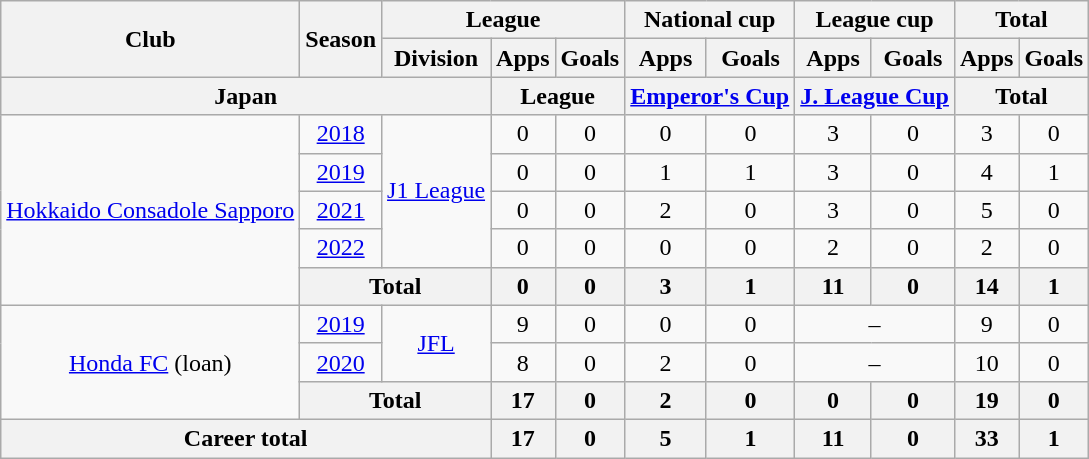<table class="wikitable" style="text-align:center">
<tr>
<th rowspan=2>Club</th>
<th rowspan=2>Season</th>
<th colspan=3>League</th>
<th colspan=2>National cup</th>
<th colspan=2>League cup</th>
<th colspan=2>Total</th>
</tr>
<tr>
<th>Division</th>
<th>Apps</th>
<th>Goals</th>
<th>Apps</th>
<th>Goals</th>
<th>Apps</th>
<th>Goals</th>
<th>Apps</th>
<th>Goals</th>
</tr>
<tr>
<th colspan=3>Japan</th>
<th colspan=2>League</th>
<th colspan=2><a href='#'>Emperor's Cup</a></th>
<th colspan=2><a href='#'>J. League Cup</a></th>
<th colspan=2>Total</th>
</tr>
<tr>
<td rowspan="5"><a href='#'>Hokkaido Consadole Sapporo</a></td>
<td><a href='#'>2018</a></td>
<td rowspan="4"><a href='#'>J1 League</a></td>
<td>0</td>
<td>0</td>
<td>0</td>
<td>0</td>
<td>3</td>
<td>0</td>
<td>3</td>
<td>0</td>
</tr>
<tr>
<td><a href='#'>2019</a></td>
<td>0</td>
<td>0</td>
<td>1</td>
<td>1</td>
<td>3</td>
<td>0</td>
<td>4</td>
<td>1</td>
</tr>
<tr>
<td><a href='#'>2021</a></td>
<td>0</td>
<td>0</td>
<td>2</td>
<td>0</td>
<td>3</td>
<td>0</td>
<td>5</td>
<td>0</td>
</tr>
<tr>
<td><a href='#'>2022</a></td>
<td>0</td>
<td>0</td>
<td>0</td>
<td>0</td>
<td>2</td>
<td>0</td>
<td>2</td>
<td>0</td>
</tr>
<tr>
<th colspan="2">Total</th>
<th>0</th>
<th>0</th>
<th>3</th>
<th>1</th>
<th>11</th>
<th>0</th>
<th>14</th>
<th>1</th>
</tr>
<tr>
<td rowspan="3"><a href='#'>Honda FC</a> (loan)</td>
<td><a href='#'>2019</a></td>
<td rowspan="2"><a href='#'>JFL</a></td>
<td>9</td>
<td>0</td>
<td>0</td>
<td>0</td>
<td colspan="2">–</td>
<td>9</td>
<td>0</td>
</tr>
<tr>
<td><a href='#'>2020</a></td>
<td>8</td>
<td>0</td>
<td>2</td>
<td>0</td>
<td colspan="2">–</td>
<td>10</td>
<td>0</td>
</tr>
<tr>
<th colspan="2">Total</th>
<th>17</th>
<th>0</th>
<th>2</th>
<th>0</th>
<th>0</th>
<th>0</th>
<th>19</th>
<th>0</th>
</tr>
<tr>
<th colspan=3>Career total</th>
<th>17</th>
<th>0</th>
<th>5</th>
<th>1</th>
<th>11</th>
<th>0</th>
<th>33</th>
<th>1</th>
</tr>
</table>
